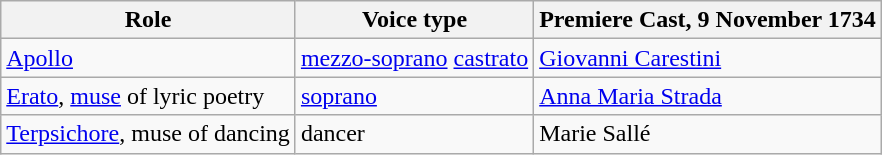<table class="wikitable">
<tr>
<th>Role</th>
<th>Voice type</th>
<th>Premiere Cast, 9 November 1734<br></th>
</tr>
<tr>
<td><a href='#'>Apollo</a></td>
<td><a href='#'>mezzo-soprano</a> <a href='#'>castrato</a></td>
<td><a href='#'>Giovanni Carestini</a></td>
</tr>
<tr>
<td><a href='#'>Erato</a>, <a href='#'>muse</a> of lyric poetry</td>
<td><a href='#'>soprano</a></td>
<td><a href='#'>Anna Maria Strada</a></td>
</tr>
<tr>
<td><a href='#'>Terpsichore</a>, muse of dancing</td>
<td>dancer</td>
<td>Marie Sallé</td>
</tr>
</table>
